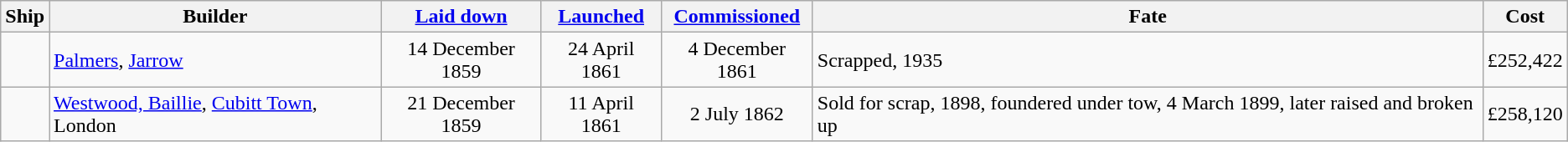<table class="wikitable plainrowheaders">
<tr>
<th scope="col">Ship</th>
<th scope="col">Builder</th>
<th scope="col"><a href='#'>Laid down</a></th>
<th scope="col"><a href='#'>Launched</a></th>
<th scope="col"><a href='#'>Commissioned</a></th>
<th scope="col">Fate</th>
<th scope="col">Cost</th>
</tr>
<tr>
<td scope="row"></td>
<td><a href='#'>Palmers</a>, <a href='#'>Jarrow</a></td>
<td align=center>14 December 1859</td>
<td align=center>24 April 1861</td>
<td align=center>4 December 1861</td>
<td>Scrapped, 1935</td>
<td>£252,422</td>
</tr>
<tr>
<td scope="row"></td>
<td><a href='#'>Westwood, Baillie</a>, <a href='#'>Cubitt Town</a>, London</td>
<td align=center>21 December 1859</td>
<td align=center>11 April 1861</td>
<td align=center>2 July 1862</td>
<td>Sold for scrap, 1898, foundered under tow, 4 March 1899, later raised and broken up</td>
<td>£258,120</td>
</tr>
</table>
